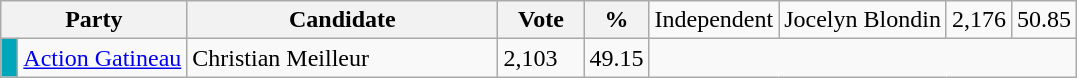<table class="wikitable">
<tr>
<th bgcolor="#DDDDFF" width="100px" colspan="2">Party</th>
<th bgcolor="#DDDDFF" width="200px">Candidate</th>
<th bgcolor="#DDDDFF" width="50px">Vote</th>
<th bgcolor="#DDDDFF" width="30px">%<br></th>
<td>Independent</td>
<td>Jocelyn Blondin</td>
<td>2,176</td>
<td>50.85</td>
</tr>
<tr>
<td bgcolor=#00a7ba> </td>
<td><a href='#'>Action Gatineau</a></td>
<td>Christian Meilleur</td>
<td>2,103</td>
<td>49.15</td>
</tr>
</table>
